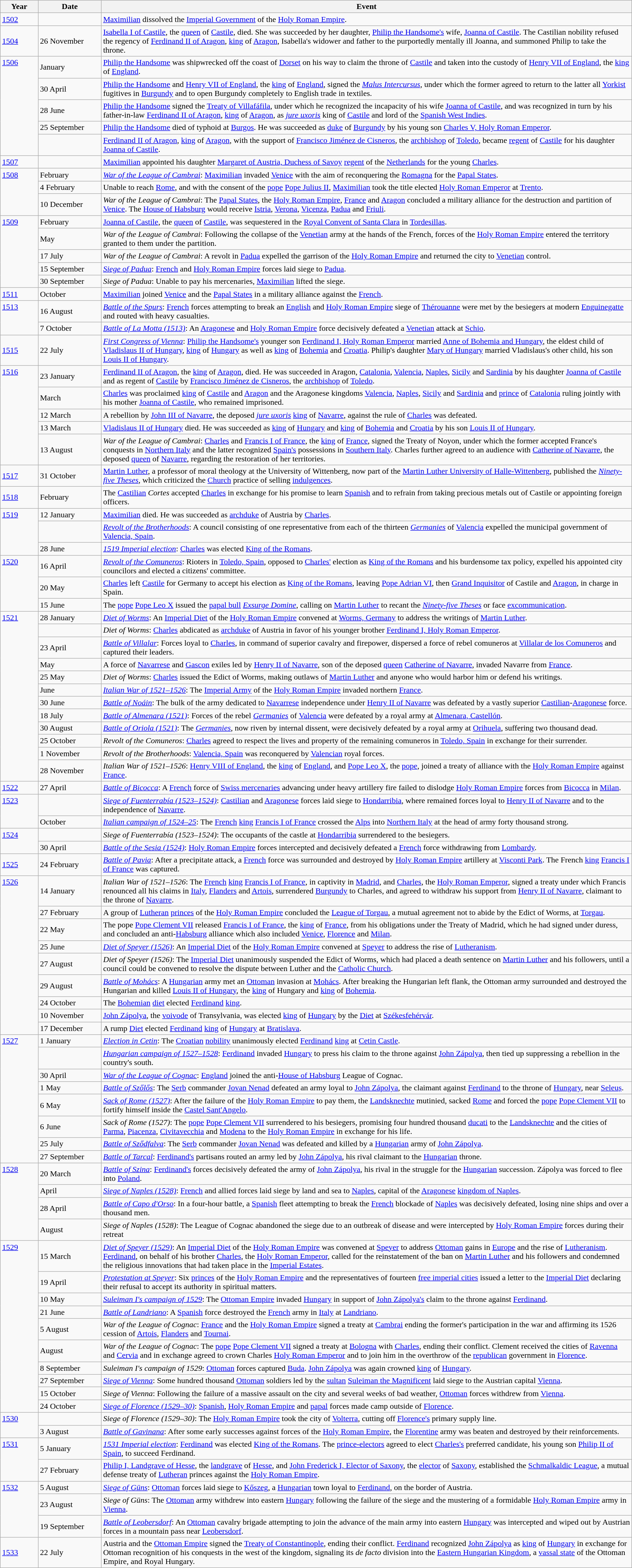<table class="wikitable" width="100%">
<tr>
<th style="width: 6%;">Year</th>
<th style="width: 10%;">Date</th>
<th>Event</th>
</tr>
<tr>
<td><a href='#'>1502</a></td>
<td></td>
<td><a href='#'>Maximilian</a> dissolved the <a href='#'>Imperial Government</a> of the <a href='#'>Holy Roman Empire</a>.</td>
</tr>
<tr>
<td><a href='#'>1504</a></td>
<td>26 November</td>
<td><a href='#'>Isabella I of Castile</a>, the <a href='#'>queen</a> of <a href='#'>Castile</a>, died.  She was succeeded by her daughter, <a href='#'>Philip the Handsome's</a> wife, <a href='#'>Joanna of Castile</a>.  The Castilian nobility refused the regency of <a href='#'>Ferdinand II of Aragon</a>, <a href='#'>king</a> of <a href='#'>Aragon</a>, Isabella's widower and father to the purportedly mentally ill Joanna, and summoned Philip to take the throne.</td>
</tr>
<tr>
<td rowspan="5" valign="top"><a href='#'>1506</a></td>
<td>January</td>
<td><a href='#'>Philip the Handsome</a> was shipwrecked off the coast of <a href='#'>Dorset</a> on his way to claim the throne of <a href='#'>Castile</a> and taken into the custody of <a href='#'>Henry VII of England</a>, the <a href='#'>king</a> of <a href='#'>England</a>.</td>
</tr>
<tr>
<td>30 April</td>
<td><a href='#'>Philip the Handsome</a> and <a href='#'>Henry VII of England</a>, the <a href='#'>king</a> of <a href='#'>England</a>, signed the <em><a href='#'>Malus Intercursus</a></em>, under which the former agreed to return to the latter all <a href='#'>Yorkist</a> fugitives in <a href='#'>Burgundy</a> and to open Burgundy completely to English trade in textiles.</td>
</tr>
<tr>
<td>28 June</td>
<td><a href='#'>Philip the Handsome</a> signed the <a href='#'>Treaty of Villafáfila</a>, under which he recognized the incapacity of his wife <a href='#'>Joanna of Castile</a>, and was recognized in turn by his father-in-law <a href='#'>Ferdinand II of Aragon</a>, <a href='#'>king</a> of <a href='#'>Aragon</a>, as <em><a href='#'>jure uxoris</a></em> king of <a href='#'>Castile</a> and lord of the <a href='#'>Spanish West Indies</a>.</td>
</tr>
<tr>
<td>25 September</td>
<td><a href='#'>Philip the Handsome</a> died of typhoid at <a href='#'>Burgos</a>.  He was succeeded as <a href='#'>duke</a> of <a href='#'>Burgundy</a> by his young son <a href='#'>Charles V, Holy Roman Emperor</a>.</td>
</tr>
<tr>
<td></td>
<td><a href='#'>Ferdinand II of Aragon</a>, <a href='#'>king</a> of <a href='#'>Aragon</a>, with the support of <a href='#'>Francisco Jiménez de Cisneros</a>, the <a href='#'>archbishop</a> of <a href='#'>Toledo</a>, became <a href='#'>regent</a> of <a href='#'>Castile</a> for his daughter <a href='#'>Joanna of Castile</a>.</td>
</tr>
<tr>
<td><a href='#'>1507</a></td>
<td></td>
<td><a href='#'>Maximilian</a> appointed his daughter <a href='#'>Margaret of Austria, Duchess of Savoy</a> <a href='#'>regent</a> of the <a href='#'>Netherlands</a> for the young <a href='#'>Charles</a>.</td>
</tr>
<tr>
<td rowspan="3" valign="top"><a href='#'>1508</a></td>
<td>February</td>
<td><em><a href='#'>War of the League of Cambrai</a></em>: <a href='#'>Maximilian</a> invaded <a href='#'>Venice</a> with the aim of reconquering the <a href='#'>Romagna</a> for the <a href='#'>Papal States</a>.</td>
</tr>
<tr>
<td>4 February</td>
<td>Unable to reach <a href='#'>Rome</a>, and with the consent of the <a href='#'>pope</a> <a href='#'>Pope Julius II</a>, <a href='#'>Maximilian</a> took the title elected <a href='#'>Holy Roman Emperor</a> at <a href='#'>Trento</a>.</td>
</tr>
<tr>
<td>10 December</td>
<td><em>War of the League of Cambrai</em>: The <a href='#'>Papal States</a>, the <a href='#'>Holy Roman Empire</a>, <a href='#'>France</a> and <a href='#'>Aragon</a> concluded a military alliance for the destruction and partition of <a href='#'>Venice</a>.  The <a href='#'>House of Habsburg</a> would receive <a href='#'>Istria</a>, <a href='#'>Verona</a>, <a href='#'>Vicenza</a>, <a href='#'>Padua</a> and <a href='#'>Friuli</a>.</td>
</tr>
<tr>
<td rowspan="5" valign="top"><a href='#'>1509</a></td>
<td>February</td>
<td><a href='#'>Joanna of Castile</a>, the <a href='#'>queen</a> of <a href='#'>Castile</a>, was sequestered in the <a href='#'>Royal Convent of Santa Clara</a> in <a href='#'>Tordesillas</a>.</td>
</tr>
<tr>
<td>May</td>
<td><em>War of the League of Cambrai</em>: Following the collapse of the <a href='#'>Venetian</a> army at the hands of the French, forces of the <a href='#'>Holy Roman Empire</a> entered the territory granted to them under the partition.</td>
</tr>
<tr>
<td>17 July</td>
<td><em>War of the League of Cambrai</em>: A revolt in <a href='#'>Padua</a> expelled the garrison of the <a href='#'>Holy Roman Empire</a> and returned the city to <a href='#'>Venetian</a> control.</td>
</tr>
<tr>
<td>15 September</td>
<td><em><a href='#'>Siege of Padua</a></em>: <a href='#'>French</a> and <a href='#'>Holy Roman Empire</a> forces laid siege to <a href='#'>Padua</a>.</td>
</tr>
<tr>
<td>30 September</td>
<td><em>Siege of Padua</em>: Unable to pay his mercenaries, <a href='#'>Maximilian</a> lifted the siege.</td>
</tr>
<tr>
<td><a href='#'>1511</a></td>
<td>October</td>
<td><a href='#'>Maximilian</a> joined <a href='#'>Venice</a> and the <a href='#'>Papal States</a> in a military alliance against the <a href='#'>French</a>.</td>
</tr>
<tr>
<td rowspan="2" valign="top"><a href='#'>1513</a></td>
<td>16 August</td>
<td><em><a href='#'>Battle of the Spurs</a></em>: <a href='#'>French</a> forces attempting to break an <a href='#'>English</a> and <a href='#'>Holy Roman Empire</a> siege of <a href='#'>Thérouanne</a> were met by the besiegers at modern <a href='#'>Enguinegatte</a> and routed with heavy casualties.</td>
</tr>
<tr>
<td>7 October</td>
<td><em><a href='#'>Battle of La Motta (1513)</a></em>: An <a href='#'>Aragonese</a> and <a href='#'>Holy Roman Empire</a> force decisively defeated a <a href='#'>Venetian</a> attack at <a href='#'>Schio</a>.</td>
</tr>
<tr>
<td><a href='#'>1515</a></td>
<td>22 July</td>
<td><em><a href='#'>First Congress of Vienna</a></em>: <a href='#'>Philip the Handsome's</a> younger son <a href='#'>Ferdinand I, Holy Roman Emperor</a> married <a href='#'>Anne of Bohemia and Hungary</a>, the eldest child of <a href='#'>Vladislaus II of Hungary</a>, <a href='#'>king</a> of <a href='#'>Hungary</a> as well as <a href='#'>king</a> of <a href='#'>Bohemia</a> and <a href='#'>Croatia</a>.  Philip's daughter <a href='#'>Mary of Hungary</a> married Vladislaus's other child, his son <a href='#'>Louis II of Hungary</a>.</td>
</tr>
<tr>
<td rowspan="5" valign="top"><a href='#'>1516</a></td>
<td>23 January</td>
<td><a href='#'>Ferdinand II of Aragon</a>, the <a href='#'>king</a> of <a href='#'>Aragon</a>, died.  He was succeeded in Aragon, <a href='#'>Catalonia</a>, <a href='#'>Valencia</a>, <a href='#'>Naples</a>, <a href='#'>Sicily</a> and <a href='#'>Sardinia</a> by his daughter <a href='#'>Joanna of Castile</a> and as regent of <a href='#'>Castile</a> by <a href='#'>Francisco Jiménez de Cisneros</a>, the <a href='#'>archbishop</a> of <a href='#'>Toledo</a>.</td>
</tr>
<tr>
<td>March</td>
<td><a href='#'>Charles</a> was proclaimed <a href='#'>king</a> of <a href='#'>Castile</a> and <a href='#'>Aragon</a> and the Aragonese kingdoms <a href='#'>Valencia</a>, <a href='#'>Naples</a>, <a href='#'>Sicily</a> and <a href='#'>Sardinia</a> and <a href='#'>prince</a> of <a href='#'>Catalonia</a> ruling jointly with his mother <a href='#'>Joanna of Castile</a>, who remained imprisoned.</td>
</tr>
<tr>
<td>12 March</td>
<td>A rebellion by <a href='#'>John III of Navarre</a>, the deposed <em><a href='#'>jure uxoris</a></em> <a href='#'>king</a> of <a href='#'>Navarre</a>, against the rule of <a href='#'>Charles</a> was defeated.</td>
</tr>
<tr>
<td>13 March</td>
<td><a href='#'>Vladislaus II of Hungary</a> died.  He was succeeded as <a href='#'>king</a> of <a href='#'>Hungary</a> and <a href='#'>king</a> of <a href='#'>Bohemia</a> and <a href='#'>Croatia</a> by his son <a href='#'>Louis II of Hungary</a>.</td>
</tr>
<tr>
<td>13 August</td>
<td><em>War of the League of Cambrai</em>: <a href='#'>Charles</a> and <a href='#'>Francis I of France</a>, the <a href='#'>king</a> of <a href='#'>France</a>, signed the Treaty of Noyon, under which the former accepted France's conquests in <a href='#'>Northern Italy</a> and the latter recognized <a href='#'>Spain's</a> possessions in <a href='#'>Southern Italy</a>.  Charles further agreed to an audience with <a href='#'>Catherine of Navarre</a>, the deposed <a href='#'>queen</a> of <a href='#'>Navarre</a>, regarding the restoration of her territories.</td>
</tr>
<tr>
<td><a href='#'>1517</a></td>
<td>31 October</td>
<td><a href='#'>Martin Luther</a>, a professor of moral theology at the University of Wittenberg, now part of the <a href='#'>Martin Luther University of Halle-Wittenberg</a>, published the <em><a href='#'>Ninety-five Theses</a></em>, which criticized the <a href='#'>Church</a> practice of selling <a href='#'>indulgences</a>.</td>
</tr>
<tr>
<td><a href='#'>1518</a></td>
<td>February</td>
<td>The <a href='#'>Castilian</a> <em>Cortes</em> accepted <a href='#'>Charles</a> in exchange for his promise to learn <a href='#'>Spanish</a> and to refrain from taking precious metals out of Castile or appointing foreign officers.</td>
</tr>
<tr>
<td rowspan="3" valign="top"><a href='#'>1519</a></td>
<td>12 January</td>
<td><a href='#'>Maximilian</a> died.  He was succeeded as <a href='#'>archduke</a> of Austria by <a href='#'>Charles</a>.</td>
</tr>
<tr>
<td></td>
<td><em><a href='#'>Revolt of the Brotherhoods</a></em>: A council consisting of one representative from each of the thirteen <em><a href='#'>Germanies</a></em> of <a href='#'>Valencia</a> expelled the municipal government of <a href='#'>Valencia, Spain</a>.</td>
</tr>
<tr>
<td>28 June</td>
<td><em><a href='#'>1519 Imperial election</a></em>: <a href='#'>Charles</a> was elected <a href='#'>King of the Romans</a>.</td>
</tr>
<tr>
<td rowspan="3" valign="top"><a href='#'>1520</a></td>
<td>16 April</td>
<td><em><a href='#'>Revolt of the Comuneros</a></em>: Rioters in <a href='#'>Toledo, Spain</a>, opposed to <a href='#'>Charles'</a> election as <a href='#'>King of the Romans</a> and his burdensome tax policy, expelled his appointed city councilors and elected a citizens' committee.</td>
</tr>
<tr>
<td>20 May</td>
<td><a href='#'>Charles</a> left <a href='#'>Castile</a> for Germany to accept his election as <a href='#'>King of the Romans</a>, leaving <a href='#'>Pope Adrian VI</a>, then <a href='#'>Grand Inquisitor</a> of Castile and <a href='#'>Aragon</a>, in charge in Spain.</td>
</tr>
<tr>
<td>15 June</td>
<td>The <a href='#'>pope</a> <a href='#'>Pope Leo X</a> issued the <a href='#'>papal bull</a> <em><a href='#'>Exsurge Domine</a></em>, calling on <a href='#'>Martin Luther</a> to recant the <em><a href='#'>Ninety-five Theses</a></em> or face <a href='#'>excommunication</a>.</td>
</tr>
<tr>
<td rowspan="12" valign="top"><a href='#'>1521</a></td>
<td>28 January</td>
<td><em><a href='#'>Diet of Worms</a></em>: An <a href='#'>Imperial Diet</a> of the <a href='#'>Holy Roman Empire</a> convened at <a href='#'>Worms, Germany</a> to address the writings of <a href='#'>Martin Luther</a>.</td>
</tr>
<tr>
<td></td>
<td><em>Diet of Worms</em>: <a href='#'>Charles</a> abdicated as <a href='#'>archduke</a> of Austria in favor of his younger brother <a href='#'>Ferdinand I, Holy Roman Emperor</a>.</td>
</tr>
<tr>
<td>23 April</td>
<td><em><a href='#'>Battle of Villalar</a></em>: Forces loyal to <a href='#'>Charles</a>, in command of superior cavalry and firepower, dispersed a force of rebel comuneros at <a href='#'>Villalar de los Comuneros</a> and captured their leaders.</td>
</tr>
<tr>
<td>May</td>
<td>A force of <a href='#'>Navarrese</a> and <a href='#'>Gascon</a> exiles led by <a href='#'>Henry II of Navarre</a>, son of the deposed <a href='#'>queen</a> <a href='#'>Catherine of Navarre</a>, invaded Navarre from <a href='#'>France</a>.</td>
</tr>
<tr>
<td>25 May</td>
<td><em>Diet of Worms</em>: <a href='#'>Charles</a> issued the Edict of Worms, making outlaws of <a href='#'>Martin Luther</a> and anyone who would harbor him or defend his writings.</td>
</tr>
<tr>
<td>June</td>
<td><em><a href='#'>Italian War of 1521–1526</a></em>: The <a href='#'>Imperial Army</a> of the <a href='#'>Holy Roman Empire</a> invaded northern <a href='#'>France</a>.</td>
</tr>
<tr>
<td>30 June</td>
<td><em><a href='#'>Battle of Noáin</a></em>: The bulk of the army dedicated to <a href='#'>Navarrese</a> independence under <a href='#'>Henry II of Navarre</a> was defeated by a vastly superior <a href='#'>Castilian</a>-<a href='#'>Aragonese</a> force.</td>
</tr>
<tr>
<td>18 July</td>
<td><em><a href='#'>Battle of Almenara (1521)</a></em>: Forces of the rebel <em><a href='#'>Germanies</a></em> of <a href='#'>Valencia</a> were defeated by a royal army at <a href='#'>Almenara, Castellón</a>.</td>
</tr>
<tr>
<td>30 August</td>
<td><em><a href='#'>Battle of Oriola (1521)</a></em>: The <em><a href='#'>Germanies</a></em>, now riven by internal dissent, were decisively defeated by a royal army at <a href='#'>Orihuela</a>, suffering two thousand dead.</td>
</tr>
<tr>
<td>25 October</td>
<td><em>Revolt of the Comuneros</em>: <a href='#'>Charles</a> agreed to respect the lives and property of the remaining comuneros in <a href='#'>Toledo, Spain</a> in exchange for their surrender.</td>
</tr>
<tr>
<td>1 November</td>
<td><em>Revolt of the Brotherhoods</em>: <a href='#'>Valencia, Spain</a> was reconquered by <a href='#'>Valencian</a> royal forces.</td>
</tr>
<tr>
<td>28 November</td>
<td><em>Italian War of 1521–1526</em>: <a href='#'>Henry VIII of England</a>, the <a href='#'>king</a> of <a href='#'>England</a>, and <a href='#'>Pope Leo X</a>, the <a href='#'>pope</a>, joined a treaty of alliance with the <a href='#'>Holy Roman Empire</a> against <a href='#'>France</a>.</td>
</tr>
<tr>
<td><a href='#'>1522</a></td>
<td>27 April</td>
<td><em><a href='#'>Battle of Bicocca</a></em>: A <a href='#'>French</a> force of <a href='#'>Swiss mercenaries</a> advancing under heavy artillery fire failed to dislodge <a href='#'>Holy Roman Empire</a> forces from <a href='#'>Bicocca</a> in <a href='#'>Milan</a>.</td>
</tr>
<tr>
<td rowspan="2" valign="top"><a href='#'>1523</a></td>
<td></td>
<td><em><a href='#'>Siege of Fuenterrabía (1523–1524)</a></em>: <a href='#'>Castilian</a> and <a href='#'>Aragonese</a> forces laid siege to <a href='#'>Hondarribia</a>, where remained forces loyal to <a href='#'>Henry II of Navarre</a> and to the independence of <a href='#'>Navarre</a>.</td>
</tr>
<tr>
<td>October</td>
<td><em><a href='#'>Italian campaign of 1524–25</a></em>: The <a href='#'>French</a> <a href='#'>king</a> <a href='#'>Francis I of France</a> crossed the <a href='#'>Alps</a> into <a href='#'>Northern Italy</a> at the head of army forty thousand strong.</td>
</tr>
<tr>
<td rowspan="2" valign="top"><a href='#'>1524</a></td>
<td></td>
<td><em>Siege of Fuenterrabía (1523–1524)</em>: The occupants of the castle at <a href='#'>Hondarribia</a> surrendered to the besiegers.</td>
</tr>
<tr>
<td>30 April</td>
<td><em><a href='#'>Battle of the Sesia (1524)</a></em>: <a href='#'>Holy Roman Empire</a> forces intercepted and decisively defeated a <a href='#'>French</a> force withdrawing from <a href='#'>Lombardy</a>.</td>
</tr>
<tr>
<td><a href='#'>1525</a></td>
<td>24 February</td>
<td><em><a href='#'>Battle of Pavia</a></em>: After a precipitate attack, a <a href='#'>French</a> force was surrounded and destroyed by <a href='#'>Holy Roman Empire</a> artillery at <a href='#'>Visconti Park</a>.  The French <a href='#'>king</a> <a href='#'>Francis I of France</a> was captured.</td>
</tr>
<tr>
<td rowspan="9" valign="top"><a href='#'>1526</a></td>
<td>14 January</td>
<td><em>Italian War of 1521–1526</em>: The <a href='#'>French</a> <a href='#'>king</a> <a href='#'>Francis I of France</a>, in captivity in <a href='#'>Madrid</a>, and <a href='#'>Charles</a>, the <a href='#'>Holy Roman Emperor</a>, signed a treaty under which Francis renounced all his claims in <a href='#'>Italy</a>, <a href='#'>Flanders</a> and <a href='#'>Artois</a>, surrendered <a href='#'>Burgundy</a> to Charles, and agreed to withdraw his support from <a href='#'>Henry II of Navarre</a>, claimant to the throne of <a href='#'>Navarre</a>.</td>
</tr>
<tr>
<td>27 February</td>
<td>A group of <a href='#'>Lutheran</a> <a href='#'>princes</a> of the <a href='#'>Holy Roman Empire</a> concluded the <a href='#'>League of Torgau</a>, a mutual agreement not to abide by the Edict of Worms, at <a href='#'>Torgau</a>.</td>
</tr>
<tr>
<td>22 May</td>
<td>The pope <a href='#'>Pope Clement VII</a> released <a href='#'>Francis I of France</a>, the <a href='#'>king</a> of <a href='#'>France</a>, from his obligations under the Treaty of Madrid, which he had signed under duress, and concluded an anti-<a href='#'>Habsburg</a> alliance which also included <a href='#'>Venice</a>, <a href='#'>Florence</a> and <a href='#'>Milan</a>.</td>
</tr>
<tr>
<td>25 June</td>
<td><em><a href='#'>Diet of Speyer (1526)</a></em>: An <a href='#'>Imperial Diet</a> of the <a href='#'>Holy Roman Empire</a> convened at <a href='#'>Speyer</a> to address the rise of <a href='#'>Lutheranism</a>.</td>
</tr>
<tr>
<td>27 August</td>
<td><em>Diet of Speyer (1526)</em>: The <a href='#'>Imperial Diet</a> unanimously suspended the Edict of Worms, which had placed a death sentence on <a href='#'>Martin Luther</a> and his followers, until a council could be convened to resolve the dispute between Luther and the <a href='#'>Catholic Church</a>.</td>
</tr>
<tr>
<td>29 August</td>
<td><em><a href='#'>Battle of Mohács</a></em>: A <a href='#'>Hungarian</a> army met an <a href='#'>Ottoman</a> invasion at <a href='#'>Mohács</a>.  After breaking the Hungarian left flank, the Ottoman army surrounded and destroyed the Hungarian and killed <a href='#'>Louis II of Hungary</a>, the <a href='#'>king</a> of Hungary and <a href='#'>king</a> of <a href='#'>Bohemia</a>.</td>
</tr>
<tr>
<td>24 October</td>
<td>The <a href='#'>Bohemian</a> <a href='#'>diet</a> elected <a href='#'>Ferdinand</a> <a href='#'>king</a>.</td>
</tr>
<tr>
<td>10 November</td>
<td><a href='#'>John Zápolya</a>, the <a href='#'>voivode</a> of Transylvania, was elected <a href='#'>king</a> of <a href='#'>Hungary</a> by the <a href='#'>Diet</a> at <a href='#'>Székesfehérvár</a>.</td>
</tr>
<tr>
<td>17 December</td>
<td>A rump <a href='#'>Diet</a> elected <a href='#'>Ferdinand</a> <a href='#'>king</a> of <a href='#'>Hungary</a> at <a href='#'>Bratislava</a>.</td>
</tr>
<tr>
<td rowspan="8" valign="top"><a href='#'>1527</a></td>
<td>1 January</td>
<td><em><a href='#'>Election in Cetin</a></em>: The <a href='#'>Croatian</a> <a href='#'>nobility</a> unanimously elected <a href='#'>Ferdinand</a> <a href='#'>king</a> at <a href='#'>Cetin Castle</a>.</td>
</tr>
<tr>
<td></td>
<td><em><a href='#'>Hungarian campaign of 1527–1528</a></em>: <a href='#'>Ferdinand</a> invaded <a href='#'>Hungary</a> to press his claim to the throne against <a href='#'>John Zápolya</a>, then tied up suppressing a rebellion in the country's south.</td>
</tr>
<tr>
<td>30 April</td>
<td><em><a href='#'>War of the League of Cognac</a></em>: <a href='#'>England</a> joined the anti-<a href='#'>House of Habsburg</a> League of Cognac.</td>
</tr>
<tr>
<td>1 May</td>
<td><em><a href='#'>Battle of Szőlős</a></em>: The <a href='#'>Serb</a> commander <a href='#'>Jovan Nenad</a> defeated an army loyal to <a href='#'>John Zápolya</a>, the claimant against <a href='#'>Ferdinand</a> to the throne of <a href='#'>Hungary</a>, near <a href='#'>Seleuș</a>.</td>
</tr>
<tr>
<td>6 May</td>
<td><em><a href='#'>Sack of Rome (1527)</a></em>: After the failure of the <a href='#'>Holy Roman Empire</a> to pay them, the <a href='#'>Landsknechte</a> mutinied, sacked <a href='#'>Rome</a> and forced the <a href='#'>pope</a> <a href='#'>Pope Clement VII</a> to fortify himself inside the <a href='#'>Castel Sant'Angelo</a>.</td>
</tr>
<tr>
<td>6 June</td>
<td><em>Sack of Rome (1527)</em>: The <a href='#'>pope</a> <a href='#'>Pope Clement VII</a> surrendered to his besiegers, promising four hundred thousand <a href='#'>ducati</a> to the <a href='#'>Landsknechte</a> and the cities of <a href='#'>Parma</a>, <a href='#'>Piacenza</a>, <a href='#'>Civitavecchia</a> and <a href='#'>Modena</a> to the <a href='#'>Holy Roman Empire</a> in exchange for his life.</td>
</tr>
<tr>
<td>25 July</td>
<td><em><a href='#'>Battle of Sződfalva</a></em>: The <a href='#'>Serb</a> commander <a href='#'>Jovan Nenad</a> was defeated and killed by a <a href='#'>Hungarian</a> army of <a href='#'>John Zápolya</a>.</td>
</tr>
<tr>
<td>27 September</td>
<td><em><a href='#'>Battle of Tarcal</a></em>: <a href='#'>Ferdinand's</a> partisans routed an army led by <a href='#'>John Zápolya</a>, his rival claimant to the <a href='#'>Hungarian</a> throne.</td>
</tr>
<tr>
<td rowspan="4" valign="top"><a href='#'>1528</a></td>
<td>20 March</td>
<td><em><a href='#'>Battle of Szina</a></em>: <a href='#'>Ferdinand's</a> forces decisively defeated the army of <a href='#'>John Zápolya</a>, his rival in the struggle for the <a href='#'>Hungarian</a> succession.  Zápolya was forced to flee into <a href='#'>Poland</a>.</td>
</tr>
<tr>
<td>April</td>
<td><em><a href='#'>Siege of Naples (1528)</a></em>: <a href='#'>French</a> and allied forces laid siege by land and sea to <a href='#'>Naples</a>, capital of the <a href='#'>Aragonese</a> <a href='#'>kingdom of Naples</a>.</td>
</tr>
<tr>
<td>28 April</td>
<td><em><a href='#'>Battle of Capo d'Orso</a></em>: In a four-hour battle, a <a href='#'>Spanish</a> fleet attempting to break the <a href='#'>French</a> blockade of <a href='#'>Naples</a> was decisively defeated, losing nine ships and over a thousand men.</td>
</tr>
<tr>
<td>August</td>
<td><em>Siege of Naples (1528)</em>: The League of Cognac abandoned the siege due to an outbreak of disease and were intercepted by <a href='#'>Holy Roman Empire</a> forces during their retreat</td>
</tr>
<tr>
<td rowspan="10" valign="top"><a href='#'>1529</a></td>
<td>15 March</td>
<td><em><a href='#'>Diet of Speyer (1529)</a></em>: An <a href='#'>Imperial Diet</a> of the <a href='#'>Holy Roman Empire</a> was convened at <a href='#'>Speyer</a> to address <a href='#'>Ottoman</a> gains in <a href='#'>Europe</a> and the rise of <a href='#'>Lutheranism</a>.  <a href='#'>Ferdinand</a>, on behalf of his brother <a href='#'>Charles</a>, the <a href='#'>Holy Roman Emperor</a>, called for the reinstatement of the ban on <a href='#'>Martin Luther</a> and his followers and condemned the religious innovations that had taken place in the <a href='#'>Imperial Estates</a>.</td>
</tr>
<tr>
<td>19 April</td>
<td><em><a href='#'>Protestation at Speyer</a></em>: Six <a href='#'>princes</a> of the <a href='#'>Holy Roman Empire</a> and the representatives of fourteen <a href='#'>free imperial cities</a> issued a letter to the <a href='#'>Imperial Diet</a> declaring their refusal to accept its authority in spiritual matters.</td>
</tr>
<tr>
<td>10 May</td>
<td><em><a href='#'>Suleiman I's campaign of 1529</a></em>: The <a href='#'>Ottoman Empire</a> invaded <a href='#'>Hungary</a> in support of <a href='#'>John Zápolya's</a> claim to the throne against <a href='#'>Ferdinand</a>.</td>
</tr>
<tr>
<td>21 June</td>
<td><em><a href='#'>Battle of Landriano</a></em>: A <a href='#'>Spanish</a> force destroyed the <a href='#'>French</a> army in <a href='#'>Italy</a> at <a href='#'>Landriano</a>.</td>
</tr>
<tr>
<td>5 August</td>
<td><em>War of the League of Cognac</em>: <a href='#'>France</a> and the <a href='#'>Holy Roman Empire</a> signed a treaty at <a href='#'>Cambrai</a> ending the former's participation in the war and affirming its 1526 cession of <a href='#'>Artois</a>, <a href='#'>Flanders</a> and <a href='#'>Tournai</a>.</td>
</tr>
<tr>
<td>August</td>
<td><em>War of the League of Cognac</em>: The <a href='#'>pope</a> <a href='#'>Pope Clement VII</a> signed a treaty at <a href='#'>Bologna</a> with <a href='#'>Charles</a>, ending their conflict.  Clement received the cities of <a href='#'>Ravenna</a> and <a href='#'>Cervia</a> and in exchange agreed to crown Charles <a href='#'>Holy Roman Emperor</a> and to join him in the overthrow of the <a href='#'>republican</a> government in <a href='#'>Florence</a>.</td>
</tr>
<tr>
<td>8 September</td>
<td><em>Suleiman I's campaign of 1529</em>: <a href='#'>Ottoman</a> forces captured <a href='#'>Buda</a>.  <a href='#'>John Zápolya</a> was again crowned <a href='#'>king</a> of <a href='#'>Hungary</a>.</td>
</tr>
<tr>
<td>27 September</td>
<td><em><a href='#'>Siege of Vienna</a></em>: Some hundred thousand <a href='#'>Ottoman</a> soldiers led by the <a href='#'>sultan</a> <a href='#'>Suleiman the Magnificent</a> laid siege to the Austrian capital <a href='#'>Vienna</a>.</td>
</tr>
<tr>
<td>15 October</td>
<td><em>Siege of Vienna</em>: Following the failure of a massive assault on the city and several weeks of bad weather, <a href='#'>Ottoman</a> forces withdrew from <a href='#'>Vienna</a>.</td>
</tr>
<tr>
<td>24 October</td>
<td><em><a href='#'>Siege of Florence (1529–30)</a></em>: <a href='#'>Spanish</a>, <a href='#'>Holy Roman Empire</a> and <a href='#'>papal</a> forces made camp outside of <a href='#'>Florence</a>.</td>
</tr>
<tr>
<td rowspan="2" valign="top"><a href='#'>1530</a></td>
<td></td>
<td><em>Siege of Florence (1529–30)</em>: The <a href='#'>Holy Roman Empire</a> took the city of <a href='#'>Volterra</a>, cutting off <a href='#'>Florence's</a> primary supply line.</td>
</tr>
<tr>
<td>3 August</td>
<td><em><a href='#'>Battle of Gavinana</a></em>: After some early successes against forces of the <a href='#'>Holy Roman Empire</a>, the <a href='#'>Florentine</a> army was beaten and destroyed by their reinforcements.</td>
</tr>
<tr>
<td rowspan="2" valign="top"><a href='#'>1531</a></td>
<td>5 January</td>
<td><em><a href='#'>1531 Imperial election</a></em>: <a href='#'>Ferdinand</a> was elected <a href='#'>King of the Romans</a>.  The <a href='#'>prince-electors</a> agreed to elect <a href='#'>Charles's</a> preferred candidate, his young son <a href='#'>Philip II of Spain</a>, to succeed Ferdinand.</td>
</tr>
<tr>
<td>27 February</td>
<td><a href='#'>Philip I, Landgrave of Hesse</a>, the <a href='#'>landgrave</a> of <a href='#'>Hesse</a>, and <a href='#'>John Frederick I, Elector of Saxony</a>, the <a href='#'>elector</a> of <a href='#'>Saxony</a>, established the <a href='#'>Schmalkaldic League</a>, a mutual defense treaty of <a href='#'>Lutheran</a> princes against the <a href='#'>Holy Roman Empire</a>.</td>
</tr>
<tr>
<td rowspan="3" valign="top"><a href='#'>1532</a></td>
<td>5 August</td>
<td><em><a href='#'>Siege of Güns</a></em>: <a href='#'>Ottoman</a> forces laid siege to <a href='#'>Kőszeg</a>, a <a href='#'>Hungarian</a> town loyal to <a href='#'>Ferdinand</a>, on the border of Austria.</td>
</tr>
<tr>
<td>23 August</td>
<td><em>Siege of Güns</em>: The <a href='#'>Ottoman</a> army withdrew into eastern <a href='#'>Hungary</a> following the failure of the siege and the mustering of a formidable <a href='#'>Holy Roman Empire</a> army in <a href='#'>Vienna</a>.</td>
</tr>
<tr>
<td>19 September</td>
<td><em><a href='#'>Battle of Leobersdorf</a></em>: An <a href='#'>Ottoman</a> cavalry brigade attempting to join the advance of the main army into eastern <a href='#'>Hungary</a> was intercepted and wiped out by Austrian forces in a mountain pass near <a href='#'>Leobersdorf</a>.</td>
</tr>
<tr>
<td><a href='#'>1533</a></td>
<td>22 July</td>
<td>Austria and the <a href='#'>Ottoman Empire</a> signed the <a href='#'>Treaty of Constantinople</a>, ending their conflict.  <a href='#'>Ferdinand</a> recognized <a href='#'>John Zápolya</a> as <a href='#'>king</a> of <a href='#'>Hungary</a> in exchange for Ottoman recognition of his conquests in the west of the kingdom, signaling its <em>de facto</em> division into the <a href='#'>Eastern Hungarian Kingdom</a>, a <a href='#'>vassal state</a> of the Ottoman Empire, and Royal Hungary.</td>
</tr>
</table>
